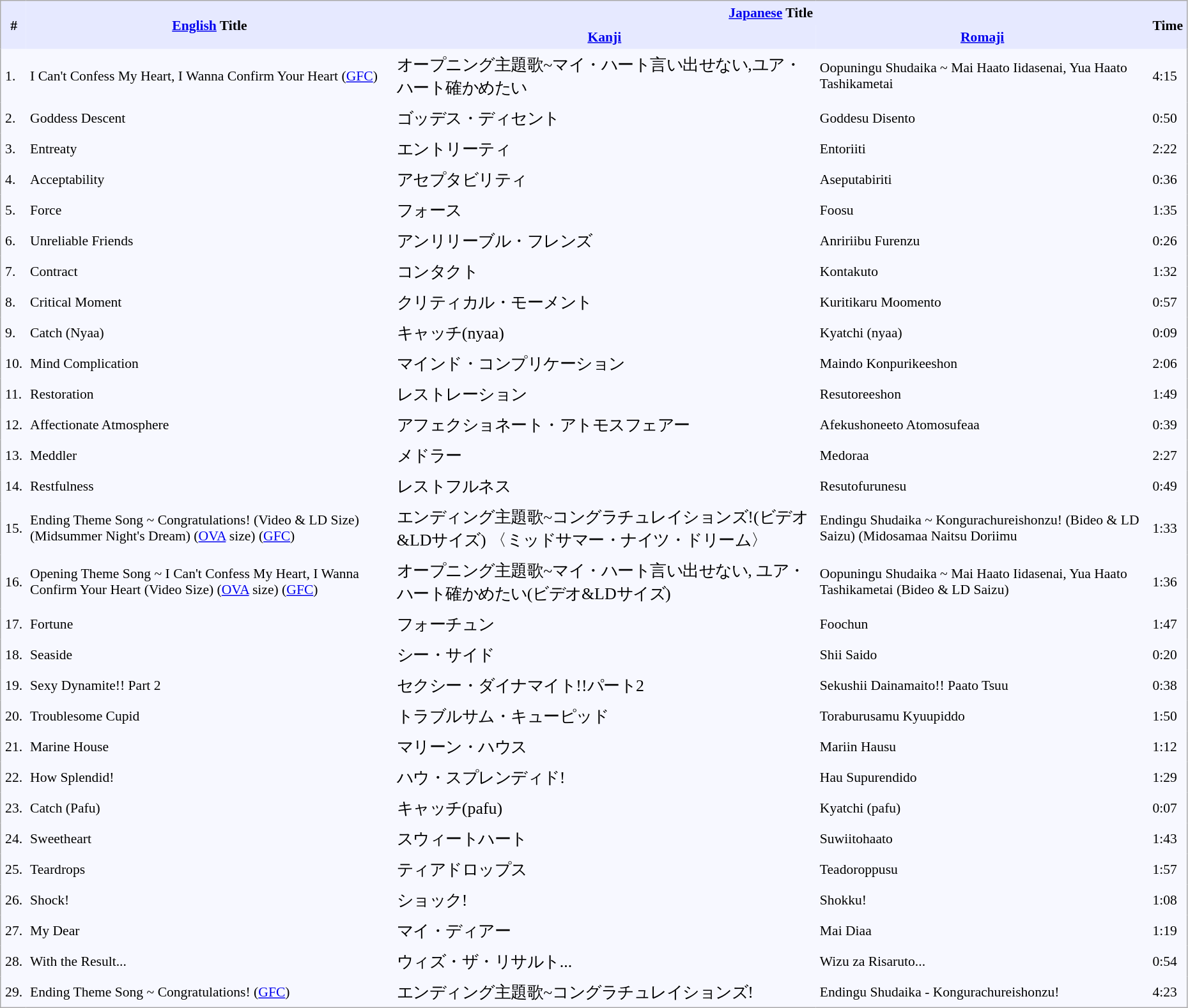<table border="0" cellpadding="4" cellspacing="0"  style="border:1px #aaa solid; border-collapse:collapse; padding:0.2em; margin:0 1em 1em; background:#f7f8ff; font-size:0.9em; width:98%;">
<tr style="vertical-align:middle; background:#e6e9ff;">
<th rowspan="2">#</th>
<th rowspan="2"><a href='#'>English</a> Title</th>
<th colspan="2"><a href='#'>Japanese</a> Title</th>
<th rowspan="2">Time</th>
</tr>
<tr style="background:#e6e9ff;">
<th><a href='#'>Kanji</a></th>
<th><a href='#'>Romaji</a></th>
</tr>
<tr>
<td>1.</td>
<td>I Can't Confess My Heart, I Wanna Confirm Your Heart (<a href='#'>GFC</a>)</td>
<td style="font-size: 120%;">オープニング主題歌~マイ・ハート言い出せない,ユア・ハート確かめたい</td>
<td>Oopuningu Shudaika ~ Mai Haato Iidasenai, Yua Haato Tashikametai</td>
<td>4:15</td>
</tr>
<tr>
<td>2.</td>
<td>Goddess Descent</td>
<td style="font-size: 120%;">ゴッデス・ディセント</td>
<td>Goddesu Disento</td>
<td>0:50</td>
</tr>
<tr>
<td>3.</td>
<td>Entreaty</td>
<td style="font-size: 120%;">エントリーティ</td>
<td>Entoriiti</td>
<td>2:22</td>
</tr>
<tr>
<td>4.</td>
<td>Acceptability</td>
<td style="font-size: 120%;">アセプタビリティ</td>
<td>Aseputabiriti</td>
<td>0:36</td>
</tr>
<tr>
<td>5.</td>
<td>Force</td>
<td style="font-size: 120%;">フォース</td>
<td>Foosu</td>
<td>1:35</td>
</tr>
<tr>
<td>6.</td>
<td>Unreliable Friends</td>
<td style="font-size: 120%;">アンリリーブル・フレンズ</td>
<td>Anririibu Furenzu</td>
<td>0:26</td>
</tr>
<tr>
<td>7.</td>
<td>Contract</td>
<td style="font-size: 120%;">コンタクト</td>
<td>Kontakuto</td>
<td>1:32</td>
</tr>
<tr>
<td>8.</td>
<td>Critical Moment</td>
<td style="font-size: 120%;">クリティカル・モーメント</td>
<td>Kuritikaru Moomento</td>
<td>0:57</td>
</tr>
<tr>
<td>9.</td>
<td>Catch (Nyaa)</td>
<td style="font-size: 120%;">キャッチ(nyaa)</td>
<td>Kyatchi (nyaa)</td>
<td>0:09</td>
</tr>
<tr>
<td>10.</td>
<td>Mind Complication</td>
<td style="font-size: 120%;">マインド・コンプリケーション</td>
<td>Maindo Konpurikeeshon</td>
<td>2:06</td>
</tr>
<tr>
<td>11.</td>
<td>Restoration</td>
<td style="font-size: 120%;">レストレーション</td>
<td>Resutoreeshon</td>
<td>1:49</td>
</tr>
<tr>
<td>12.</td>
<td>Affectionate Atmosphere</td>
<td style="font-size: 120%;">アフェクショネート・アトモスフェアー</td>
<td>Afekushoneeto Atomosufeaa</td>
<td>0:39</td>
</tr>
<tr>
<td>13.</td>
<td>Meddler</td>
<td style="font-size: 120%;">メドラー</td>
<td>Medoraa</td>
<td>2:27</td>
</tr>
<tr>
<td>14.</td>
<td>Restfulness</td>
<td style="font-size: 120%;">レストフルネス</td>
<td>Resutofurunesu</td>
<td>0:49</td>
</tr>
<tr>
<td>15.</td>
<td>Ending Theme Song ~ Congratulations! (Video & LD Size) (Midsummer Night's Dream) (<a href='#'>OVA</a> size) (<a href='#'>GFC</a>)</td>
<td style="font-size: 120%;">エンディング主題歌~コングラチュレイションズ!(ビデオ&LDサイズ) 〈ミッドサマー・ナイツ・ドリーム〉</td>
<td>Endingu Shudaika ~ Kongurachureishonzu! (Bideo & LD Saizu) (Midosamaa Naitsu Doriimu</td>
<td>1:33</td>
</tr>
<tr>
<td>16.</td>
<td>Opening Theme Song ~ I Can't Confess My Heart, I Wanna Confirm Your Heart (Video Size) (<a href='#'>OVA</a> size) (<a href='#'>GFC</a>)</td>
<td style="font-size: 120%;">オープニング主題歌~マイ・ハート言い出せない, ユア・ハート確かめたい(ビデオ&LDサイズ)</td>
<td>Oopuningu Shudaika ~ Mai Haato Iidasenai, Yua Haato Tashikametai (Bideo & LD Saizu)</td>
<td>1:36</td>
</tr>
<tr>
<td>17.</td>
<td>Fortune</td>
<td style="font-size: 120%;">フォーチュン</td>
<td>Foochun</td>
<td>1:47</td>
</tr>
<tr>
<td>18.</td>
<td>Seaside</td>
<td style="font-size: 120%;">シー・サイド</td>
<td>Shii Saido</td>
<td>0:20</td>
</tr>
<tr>
<td>19.</td>
<td>Sexy Dynamite!! Part 2</td>
<td style="font-size: 120%;">セクシー・ダイナマイト!!パート2</td>
<td>Sekushii Dainamaito!! Paato Tsuu</td>
<td>0:38</td>
</tr>
<tr>
<td>20.</td>
<td>Troublesome Cupid</td>
<td style="font-size: 120%;">トラブルサム・キューピッド</td>
<td>Toraburusamu Kyuupiddo</td>
<td>1:50</td>
</tr>
<tr>
<td>21.</td>
<td>Marine House</td>
<td style="font-size: 120%;">マリーン・ハウス</td>
<td>Mariin Hausu</td>
<td>1:12</td>
</tr>
<tr>
<td>22.</td>
<td>How Splendid!</td>
<td style="font-size: 120%;">ハウ・スプレンディド!</td>
<td>Hau Supurendido</td>
<td>1:29</td>
</tr>
<tr>
<td>23.</td>
<td>Catch (Pafu)</td>
<td style="font-size: 120%;">キャッチ(pafu)</td>
<td>Kyatchi (pafu)</td>
<td>0:07</td>
</tr>
<tr>
<td>24.</td>
<td>Sweetheart</td>
<td style="font-size: 120%;">スウィートハート</td>
<td>Suwiitohaato</td>
<td>1:43</td>
</tr>
<tr>
<td>25.</td>
<td>Teardrops</td>
<td style="font-size: 120%;">ティアドロップス</td>
<td>Teadoroppusu</td>
<td>1:57</td>
</tr>
<tr>
<td>26.</td>
<td>Shock!</td>
<td style="font-size: 120%;">ショック!</td>
<td>Shokku!</td>
<td>1:08</td>
</tr>
<tr>
<td>27.</td>
<td>My Dear</td>
<td style="font-size: 120%;">マイ・ディアー</td>
<td>Mai Diaa</td>
<td>1:19</td>
</tr>
<tr>
<td>28.</td>
<td>With the Result...</td>
<td style="font-size: 120%;">ウィズ・ザ・リサルト...</td>
<td>Wizu za Risaruto...</td>
<td>0:54</td>
</tr>
<tr>
<td>29.</td>
<td>Ending Theme Song ~ Congratulations! (<a href='#'>GFC</a>)</td>
<td style="font-size: 120%;">エンディング主題歌~コングラチュレイションズ!</td>
<td>Endingu Shudaika - Kongurachureishonzu!</td>
<td>4:23</td>
</tr>
</table>
